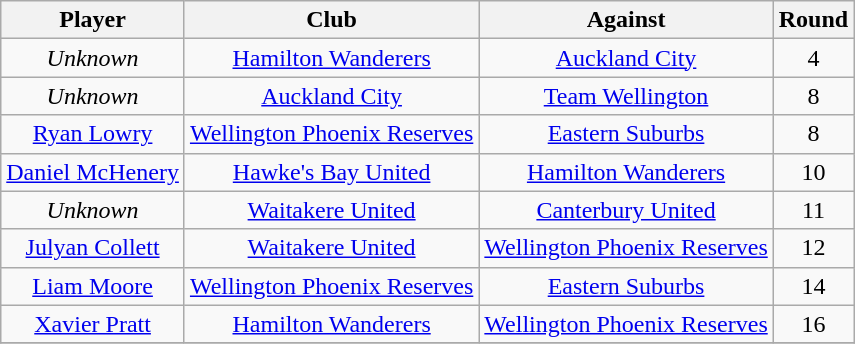<table class="wikitable" style="text-align:center;">
<tr>
<th>Player</th>
<th>Club</th>
<th>Against</th>
<th>Round</th>
</tr>
<tr>
<td><em>Unknown</em></td>
<td><a href='#'>Hamilton Wanderers</a></td>
<td><a href='#'>Auckland City</a></td>
<td>4</td>
</tr>
<tr>
<td><em>Unknown</em></td>
<td><a href='#'>Auckland City</a></td>
<td><a href='#'>Team Wellington</a></td>
<td>8</td>
</tr>
<tr>
<td><a href='#'>Ryan Lowry</a></td>
<td><a href='#'>Wellington Phoenix Reserves</a></td>
<td><a href='#'>Eastern Suburbs</a></td>
<td>8</td>
</tr>
<tr>
<td><a href='#'>Daniel McHenery</a></td>
<td><a href='#'>Hawke's Bay United</a></td>
<td><a href='#'>Hamilton Wanderers</a></td>
<td>10</td>
</tr>
<tr>
<td><em>Unknown</em></td>
<td><a href='#'>Waitakere United</a></td>
<td><a href='#'>Canterbury United</a></td>
<td>11</td>
</tr>
<tr>
<td><a href='#'>Julyan Collett</a></td>
<td><a href='#'>Waitakere United</a></td>
<td><a href='#'>Wellington Phoenix Reserves</a></td>
<td>12</td>
</tr>
<tr>
<td><a href='#'>Liam Moore</a></td>
<td><a href='#'>Wellington Phoenix Reserves</a></td>
<td><a href='#'>Eastern Suburbs</a></td>
<td>14</td>
</tr>
<tr>
<td><a href='#'>Xavier Pratt</a></td>
<td><a href='#'>Hamilton Wanderers</a></td>
<td><a href='#'>Wellington Phoenix Reserves</a></td>
<td>16</td>
</tr>
<tr>
</tr>
</table>
